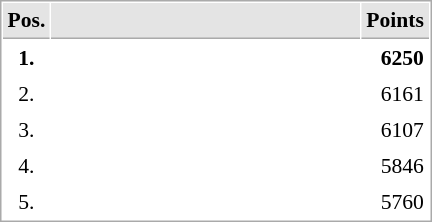<table cellspacing="1" cellpadding="3" style="border:1px solid #AAAAAA;font-size:90%">
<tr bgcolor="#E4E4E4">
<th style="border-bottom:1px solid #AAAAAA" width=10>Pos.</th>
<th style="border-bottom:1px solid #AAAAAA" width=200></th>
<th style="border-bottom:1px solid #AAAAAA" width=20>Points</th>
</tr>
<tr>
<td align="center"><strong>1.</strong></td>
<td><strong></strong></td>
<td align="right"><strong>6250</strong></td>
</tr>
<tr>
<td align="center">2.</td>
<td></td>
<td align="right">6161</td>
</tr>
<tr>
<td align="center">3.</td>
<td></td>
<td align="right">6107</td>
</tr>
<tr>
<td align="center">4.</td>
<td></td>
<td align="right">5846</td>
</tr>
<tr>
<td align="center">5.</td>
<td></td>
<td align="right">5760</td>
</tr>
</table>
